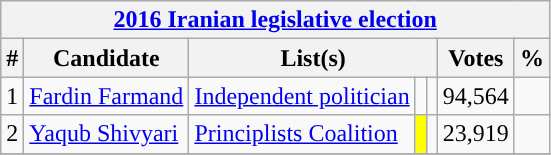<table class=wikitable style=text-align:left>
<tr>
<th colspan="7" align=center><a href='#'>2016 Iranian legislative election</a></th>
</tr>
<tr>
<th>#</th>
<th>Candidate</th>
<th colspan="3">List(s)</th>
<th>Votes</th>
<th>%</th>
</tr>
<tr>
<td>1</td>
<td><a href='#'>Fardin Farmand</a></td>
<td><a href='#'>Independent politician</a></td>
<td></td>
<td></td>
<td>94,564</td>
<td></td>
</tr>
<tr>
<td>2</td>
<td><a href='#'>Yaqub Shivyari</a></td>
<td><a href='#'>Principlists Coalition</a></td>
<td style="background:#FFFF00"></td>
<td></td>
<td>23,919</td>
<td></td>
</tr>
<tr>
</tr>
</table>
